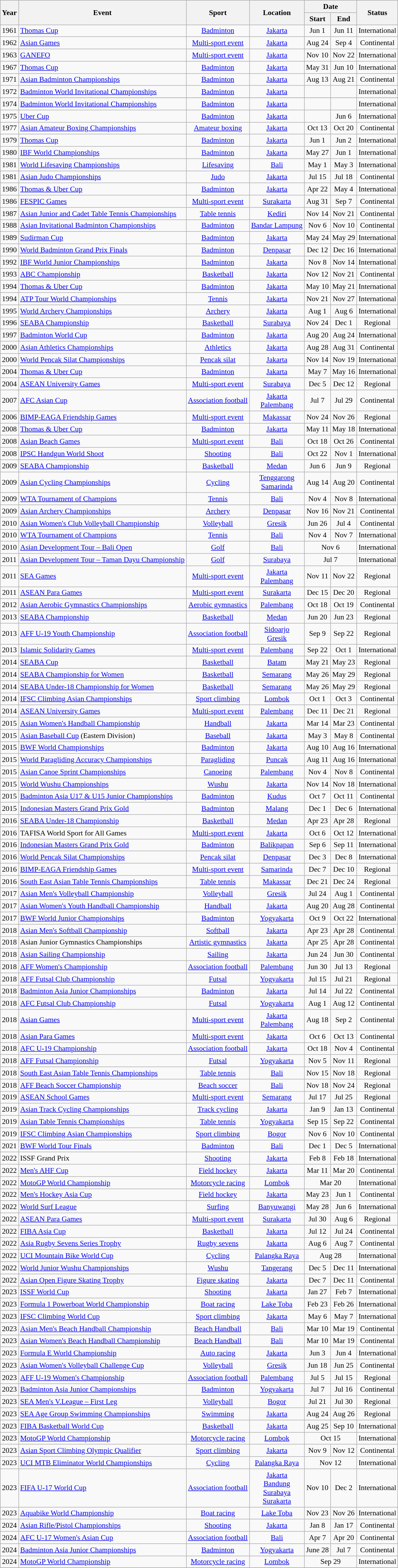<table class="wikitable sortable" style="margin-top:0; text-align:center; font-size:90%;">
<tr>
<th rowspan="2">Year</th>
<th rowspan="2">Event</th>
<th rowspan="2">Sport</th>
<th rowspan="2">Location</th>
<th colspan="2">Date</th>
<th rowspan="2">Status</th>
</tr>
<tr>
<th>Start</th>
<th>End</th>
</tr>
<tr>
<td>1961</td>
<td align=left><a href='#'>Thomas Cup</a></td>
<td><a href='#'>Badminton</a></td>
<td><a href='#'>Jakarta</a></td>
<td>Jun 1</td>
<td>Jun 11</td>
<td>International</td>
</tr>
<tr>
<td>1962</td>
<td align=left><a href='#'>Asian Games</a></td>
<td><a href='#'>Multi-sport event</a></td>
<td><a href='#'>Jakarta</a></td>
<td>Aug 24</td>
<td>Sep 4</td>
<td>Continental</td>
</tr>
<tr>
<td>1963</td>
<td align=left><a href='#'>GANEFO</a></td>
<td><a href='#'>Multi-sport event</a></td>
<td><a href='#'>Jakarta</a></td>
<td>Nov 10</td>
<td>Nov 22</td>
<td>International</td>
</tr>
<tr>
<td>1967</td>
<td align=left><a href='#'>Thomas Cup</a></td>
<td><a href='#'>Badminton</a></td>
<td><a href='#'>Jakarta</a></td>
<td>May 31</td>
<td>Jun 10</td>
<td>International</td>
</tr>
<tr>
<td>1971</td>
<td align=left><a href='#'>Asian Badminton Championships</a></td>
<td><a href='#'>Badminton</a></td>
<td><a href='#'>Jakarta</a></td>
<td>Aug 13</td>
<td>Aug 21</td>
<td>Continental</td>
</tr>
<tr>
<td>1972</td>
<td align=left><a href='#'>Badminton World Invitational Championships</a></td>
<td><a href='#'>Badminton</a></td>
<td><a href='#'>Jakarta</a></td>
<td></td>
<td></td>
<td>International</td>
</tr>
<tr>
</tr>
<tr>
<td>1974</td>
<td align=left><a href='#'>Badminton World Invitational Championships</a></td>
<td><a href='#'>Badminton</a></td>
<td><a href='#'>Jakarta</a></td>
<td></td>
<td></td>
<td>International</td>
</tr>
<tr>
<td>1975</td>
<td align=left><a href='#'>Uber Cup</a></td>
<td><a href='#'>Badminton</a></td>
<td><a href='#'>Jakarta</a></td>
<td></td>
<td>Jun 6</td>
<td>International</td>
</tr>
<tr>
<td>1977</td>
<td align=left><a href='#'>Asian Amateur Boxing Championships</a></td>
<td><a href='#'>Amateur boxing</a></td>
<td><a href='#'>Jakarta</a></td>
<td>Oct 13</td>
<td>Oct 20</td>
<td>Continental</td>
</tr>
<tr>
<td>1979</td>
<td align=left><a href='#'>Thomas Cup</a></td>
<td><a href='#'>Badminton</a></td>
<td><a href='#'>Jakarta</a></td>
<td>Jun 1</td>
<td>Jun 2</td>
<td>International</td>
</tr>
<tr>
<td>1980</td>
<td align=left><a href='#'>IBF World Championships</a></td>
<td><a href='#'>Badminton</a></td>
<td><a href='#'>Jakarta</a></td>
<td>May 27</td>
<td>Jun 1</td>
<td>International</td>
</tr>
<tr>
<td>1981</td>
<td align=left><a href='#'>World Lifesaving Championships</a></td>
<td><a href='#'>Lifesaving</a></td>
<td><a href='#'>Bali</a></td>
<td>May 1</td>
<td>May 3</td>
<td>International</td>
</tr>
<tr>
<td>1981</td>
<td align=left><a href='#'>Asian Judo Championships</a></td>
<td><a href='#'>Judo</a></td>
<td><a href='#'>Jakarta</a></td>
<td>Jul 15</td>
<td>Jul 18</td>
<td>Continental</td>
</tr>
<tr>
<td>1986</td>
<td align=left><a href='#'>Thomas & Uber Cup</a></td>
<td><a href='#'>Badminton</a></td>
<td><a href='#'>Jakarta</a></td>
<td>Apr 22</td>
<td>May 4</td>
<td>International</td>
</tr>
<tr>
<td>1986</td>
<td align=left><a href='#'>FESPIC Games</a></td>
<td><a href='#'>Multi-sport event</a></td>
<td><a href='#'>Surakarta</a></td>
<td>Aug 31</td>
<td>Sep 7</td>
<td>Continental</td>
</tr>
<tr>
<td>1987</td>
<td align=left><a href='#'>Asian Junior and Cadet Table Tennis Championships</a></td>
<td><a href='#'>Table tennis</a></td>
<td><a href='#'>Kediri</a></td>
<td>Nov 14</td>
<td>Nov 21</td>
<td>Continental</td>
</tr>
<tr>
<td>1988</td>
<td align=left><a href='#'>Asian Invitational Badminton Championships</a></td>
<td><a href='#'>Badminton</a></td>
<td><a href='#'>Bandar Lampung</a></td>
<td>Nov 6</td>
<td>Nov 10</td>
<td>Continental</td>
</tr>
<tr>
<td>1989</td>
<td align=left><a href='#'>Sudirman Cup</a></td>
<td><a href='#'>Badminton</a></td>
<td><a href='#'>Jakarta</a></td>
<td>May 24</td>
<td>May 29</td>
<td>International</td>
</tr>
<tr>
<td>1990</td>
<td align=left><a href='#'>World Badminton Grand Prix Finals</a></td>
<td><a href='#'>Badminton</a></td>
<td><a href='#'>Denpasar</a></td>
<td>Dec 12</td>
<td>Dec 16</td>
<td>International</td>
</tr>
<tr>
<td>1992</td>
<td align=left><a href='#'>IBF World Junior Championships</a></td>
<td><a href='#'>Badminton</a></td>
<td><a href='#'>Jakarta</a></td>
<td>Nov 8</td>
<td>Nov 14</td>
<td>International</td>
</tr>
<tr>
<td>1993</td>
<td align=left><a href='#'>ABC Championship</a></td>
<td><a href='#'>Basketball</a></td>
<td><a href='#'>Jakarta</a></td>
<td>Nov 12</td>
<td>Nov 21</td>
<td>Continental</td>
</tr>
<tr>
<td>1994</td>
<td align=left><a href='#'>Thomas & Uber Cup</a></td>
<td><a href='#'>Badminton</a></td>
<td><a href='#'>Jakarta</a></td>
<td>May 10</td>
<td>May 21</td>
<td>International</td>
</tr>
<tr>
<td>1994</td>
<td align=left><a href='#'>ATP Tour World Championships</a></td>
<td><a href='#'>Tennis</a></td>
<td><a href='#'>Jakarta</a></td>
<td>Nov 21</td>
<td>Nov 27</td>
<td>International</td>
</tr>
<tr>
<td>1995</td>
<td align=left><a href='#'>World Archery Championships</a></td>
<td><a href='#'>Archery</a></td>
<td><a href='#'>Jakarta</a></td>
<td>Aug 1</td>
<td>Aug 6</td>
<td>International</td>
</tr>
<tr>
<td>1996</td>
<td align=left><a href='#'>SEABA Championship</a></td>
<td><a href='#'>Basketball</a></td>
<td><a href='#'>Surabaya</a></td>
<td>Nov 24</td>
<td>Dec 1</td>
<td>Regional</td>
</tr>
<tr>
<td>1997</td>
<td align=left><a href='#'>Badminton World Cup</a></td>
<td><a href='#'>Badminton</a></td>
<td><a href='#'>Jakarta</a></td>
<td>Aug 20</td>
<td>Aug 24</td>
<td>International</td>
</tr>
<tr>
<td>2000</td>
<td align=left><a href='#'>Asian Athletics Championships</a></td>
<td><a href='#'>Athletics</a></td>
<td><a href='#'>Jakarta</a></td>
<td>Aug 28</td>
<td>Aug 31</td>
<td>Continental</td>
</tr>
<tr>
<td>2000</td>
<td align=left><a href='#'>World Pencak Silat Championships</a></td>
<td><a href='#'>Pencak silat</a></td>
<td><a href='#'>Jakarta</a></td>
<td>Nov 14</td>
<td>Nov 19</td>
<td>International</td>
</tr>
<tr>
<td>2004</td>
<td align=left><a href='#'>Thomas & Uber Cup</a></td>
<td><a href='#'>Badminton</a></td>
<td><a href='#'>Jakarta</a></td>
<td>May 7</td>
<td>May 16</td>
<td>International</td>
</tr>
<tr>
<td>2004</td>
<td align=left><a href='#'>ASEAN University Games</a></td>
<td><a href='#'>Multi-sport event</a></td>
<td><a href='#'>Surabaya</a></td>
<td>Dec 5</td>
<td>Dec 12</td>
<td>Regional</td>
</tr>
<tr>
<td>2007</td>
<td align=left><a href='#'>AFC Asian Cup</a></td>
<td><a href='#'>Association football</a></td>
<td><a href='#'>Jakarta</a><br><a href='#'>Palembang</a></td>
<td>Jul 7</td>
<td>Jul 29</td>
<td>Continental</td>
</tr>
<tr>
<td>2006</td>
<td align=left><a href='#'>BIMP-EAGA Friendship Games</a></td>
<td><a href='#'>Multi-sport event</a></td>
<td><a href='#'>Makassar</a></td>
<td>Nov 24</td>
<td>Nov 26</td>
<td>Regional</td>
</tr>
<tr>
<td>2008</td>
<td align=left><a href='#'>Thomas & Uber Cup</a></td>
<td><a href='#'>Badminton</a></td>
<td><a href='#'>Jakarta</a></td>
<td>May 11</td>
<td>May 18</td>
<td>International</td>
</tr>
<tr>
<td>2008</td>
<td align=left><a href='#'>Asian Beach Games</a></td>
<td><a href='#'>Multi-sport event</a></td>
<td><a href='#'>Bali</a></td>
<td>Oct 18</td>
<td>Oct 26</td>
<td>Continental</td>
</tr>
<tr>
<td>2008</td>
<td align=left><a href='#'>IPSC Handgun World Shoot</a></td>
<td><a href='#'>Shooting</a></td>
<td><a href='#'>Bali</a></td>
<td>Oct 22</td>
<td>Nov 1</td>
<td>International</td>
</tr>
<tr>
<td>2009</td>
<td align=left><a href='#'>SEABA Championship</a></td>
<td><a href='#'>Basketball</a></td>
<td><a href='#'>Medan</a></td>
<td>Jun 6</td>
<td>Jun 9</td>
<td>Regional</td>
</tr>
<tr>
<td>2009</td>
<td align=left><a href='#'>Asian Cycling Championships</a></td>
<td><a href='#'>Cycling</a></td>
<td><a href='#'>Tenggarong</a><br><a href='#'>Samarinda</a></td>
<td>Aug 14</td>
<td>Aug 20</td>
<td>Continental</td>
</tr>
<tr>
<td>2009</td>
<td align=left><a href='#'>WTA Tournament of Champions</a></td>
<td><a href='#'>Tennis</a></td>
<td><a href='#'>Bali</a></td>
<td>Nov 4</td>
<td>Nov 8</td>
<td>International</td>
</tr>
<tr>
<td>2009</td>
<td align=left><a href='#'>Asian Archery Championships</a></td>
<td><a href='#'>Archery</a></td>
<td><a href='#'>Denpasar</a></td>
<td>Nov 16</td>
<td>Nov 21</td>
<td>Continental</td>
</tr>
<tr>
<td>2010</td>
<td align=left><a href='#'>Asian Women's Club Volleyball Championship</a></td>
<td><a href='#'>Volleyball</a></td>
<td><a href='#'>Gresik</a></td>
<td>Jun 26</td>
<td>Jul 4</td>
<td>Continental</td>
</tr>
<tr>
<td>2010</td>
<td align=left><a href='#'>WTA Tournament of Champions</a></td>
<td><a href='#'>Tennis</a></td>
<td><a href='#'>Bali</a></td>
<td>Nov 4</td>
<td>Nov 7</td>
<td>International</td>
</tr>
<tr>
<td>2010</td>
<td align=left><a href='#'>Asian Development Tour – Bali Open</a></td>
<td><a href='#'>Golf</a></td>
<td><a href='#'>Bali</a></td>
<td colspan="2">Nov 6</td>
<td>International</td>
</tr>
<tr>
<td>2011</td>
<td align=left><a href='#'>Asian Development Tour – Taman Dayu Championship</a></td>
<td><a href='#'>Golf</a></td>
<td><a href='#'>Surabaya</a></td>
<td colspan="2">Jul 7</td>
<td>International</td>
</tr>
<tr>
<td>2011</td>
<td align=left><a href='#'>SEA Games</a></td>
<td><a href='#'>Multi-sport event</a></td>
<td><a href='#'>Jakarta</a><br><a href='#'>Palembang</a></td>
<td>Nov 11</td>
<td>Nov 22</td>
<td>Regional</td>
</tr>
<tr>
<td>2011</td>
<td align=left><a href='#'>ASEAN Para Games</a></td>
<td><a href='#'>Multi-sport event</a></td>
<td><a href='#'>Surakarta</a></td>
<td>Dec 15</td>
<td>Dec 20</td>
<td>Regional</td>
</tr>
<tr>
<td>2012</td>
<td align=left><a href='#'>Asian Aerobic Gymnastics Championships</a></td>
<td><a href='#'>Aerobic gymnastics</a></td>
<td><a href='#'>Palembang</a></td>
<td>Oct 18</td>
<td>Oct 19</td>
<td>Continental</td>
</tr>
<tr>
<td>2013</td>
<td align=left><a href='#'>SEABA Championship</a></td>
<td><a href='#'>Basketball</a></td>
<td><a href='#'>Medan</a></td>
<td>Jun 20</td>
<td>Jun 23</td>
<td>Regional</td>
</tr>
<tr>
<td>2013</td>
<td align=left><a href='#'>AFF U-19 Youth Championship</a></td>
<td><a href='#'>Association football</a></td>
<td><a href='#'>Sidoarjo</a><br><a href='#'>Gresik</a></td>
<td>Sep 9</td>
<td>Sep 22</td>
<td>Regional</td>
</tr>
<tr>
<td>2013</td>
<td align=left><a href='#'>Islamic Solidarity Games</a></td>
<td><a href='#'>Multi-sport event</a></td>
<td><a href='#'>Palembang</a></td>
<td>Sep 22</td>
<td>Oct 1</td>
<td>International</td>
</tr>
<tr>
<td>2014</td>
<td align=left><a href='#'>SEABA Cup</a></td>
<td><a href='#'>Basketball</a></td>
<td><a href='#'>Batam</a></td>
<td>May 21</td>
<td>May 23</td>
<td>Regional</td>
</tr>
<tr>
<td>2014</td>
<td align=left><a href='#'>SEABA Championship for Women</a></td>
<td><a href='#'>Basketball</a></td>
<td><a href='#'>Semarang</a></td>
<td>May 26</td>
<td>May 29</td>
<td>Regional</td>
</tr>
<tr>
<td>2014</td>
<td align=left><a href='#'>SEABA Under-18 Championship for Women</a></td>
<td><a href='#'>Basketball</a></td>
<td><a href='#'>Semarang</a></td>
<td>May 26</td>
<td>May 29</td>
<td>Regional</td>
</tr>
<tr>
<td>2014</td>
<td align=left><a href='#'>IFSC Climbing Asian Championships</a></td>
<td><a href='#'>Sport climbing</a></td>
<td><a href='#'>Lombok</a></td>
<td>Oct 1</td>
<td>Oct 3</td>
<td>Continental</td>
</tr>
<tr>
<td>2014</td>
<td align=left><a href='#'>ASEAN University Games</a></td>
<td><a href='#'>Multi-sport event</a></td>
<td><a href='#'>Palembang</a></td>
<td>Dec 11</td>
<td>Dec 21</td>
<td>Regional</td>
</tr>
<tr>
<td>2015</td>
<td align=left><a href='#'>Asian Women's Handball Championship</a></td>
<td><a href='#'>Handball</a></td>
<td><a href='#'>Jakarta</a></td>
<td>Mar 14</td>
<td>Mar 23</td>
<td>Continental</td>
</tr>
<tr>
<td>2015</td>
<td align=left><a href='#'>Asian Baseball Cup</a> (Eastern Division)</td>
<td><a href='#'>Baseball</a></td>
<td><a href='#'>Jakarta</a></td>
<td>May 3</td>
<td>May 8</td>
<td>Continental</td>
</tr>
<tr>
<td>2015</td>
<td align=left><a href='#'>BWF World Championships</a></td>
<td><a href='#'>Badminton</a></td>
<td><a href='#'>Jakarta</a></td>
<td>Aug 10</td>
<td>Aug 16</td>
<td>International</td>
</tr>
<tr>
<td>2015</td>
<td align=left><a href='#'>World Paragliding Accuracy Championships</a></td>
<td><a href='#'>Paragliding</a></td>
<td><a href='#'>Puncak</a></td>
<td>Aug 11</td>
<td>Aug 16</td>
<td>International</td>
</tr>
<tr>
<td>2015</td>
<td align=left><a href='#'>Asian Canoe Sprint Championships</a></td>
<td><a href='#'>Canoeing</a></td>
<td><a href='#'>Palembang</a></td>
<td>Nov 4</td>
<td>Nov 8</td>
<td>Continental</td>
</tr>
<tr>
<td>2015</td>
<td align=left><a href='#'>World Wushu Championships</a></td>
<td><a href='#'>Wushu</a></td>
<td><a href='#'>Jakarta</a></td>
<td>Nov 14</td>
<td>Nov 18</td>
<td>International</td>
</tr>
<tr>
<td>2015</td>
<td align=left><a href='#'>Badminton Asia U17 & U15 Junior Championships</a></td>
<td><a href='#'>Badminton</a></td>
<td><a href='#'>Kudus</a></td>
<td>Oct 7</td>
<td>Oct 11</td>
<td>Continental</td>
</tr>
<tr>
<td>2015</td>
<td align=left><a href='#'>Indonesian Masters Grand Prix Gold</a></td>
<td><a href='#'>Badminton</a></td>
<td><a href='#'>Malang</a></td>
<td>Dec 1</td>
<td>Dec 6</td>
<td>International</td>
</tr>
<tr>
<td>2016</td>
<td align=left><a href='#'>SEABA Under-18 Championship</a></td>
<td><a href='#'>Basketball</a></td>
<td><a href='#'>Medan</a></td>
<td>Apr 23</td>
<td>Apr 28</td>
<td>Regional</td>
</tr>
<tr>
<td>2016</td>
<td align=left>TAFISA World Sport for All Games</td>
<td><a href='#'>Multi-sport event</a></td>
<td><a href='#'>Jakarta</a></td>
<td>Oct 6</td>
<td>Oct 12</td>
<td>International</td>
</tr>
<tr>
<td>2016</td>
<td align=left><a href='#'>Indonesian Masters Grand Prix Gold</a></td>
<td><a href='#'>Badminton</a></td>
<td><a href='#'>Balikpapan</a></td>
<td>Sep 6</td>
<td>Sep 11</td>
<td>International</td>
</tr>
<tr>
<td>2016</td>
<td align=left><a href='#'>World Pencak Silat Championships</a></td>
<td><a href='#'>Pencak silat</a></td>
<td><a href='#'>Denpasar</a></td>
<td>Dec 3</td>
<td>Dec 8</td>
<td>International</td>
</tr>
<tr>
<td>2016</td>
<td align=left><a href='#'>BIMP-EAGA Friendship Games</a></td>
<td><a href='#'>Multi-sport event</a></td>
<td><a href='#'>Samarinda</a></td>
<td>Dec 7</td>
<td>Dec 10</td>
<td>Regional</td>
</tr>
<tr>
<td>2016</td>
<td align=left><a href='#'>South East Asian Table Tennis Championships</a></td>
<td><a href='#'>Table tennis</a></td>
<td><a href='#'>Makassar</a></td>
<td>Dec 21</td>
<td>Dec 24</td>
<td>Regional</td>
</tr>
<tr>
<td>2017</td>
<td align=left><a href='#'>Asian Men's Volleyball Championship</a></td>
<td><a href='#'>Volleyball</a></td>
<td><a href='#'>Gresik</a></td>
<td>Jul 24</td>
<td>Aug 1</td>
<td>Continental</td>
</tr>
<tr>
<td>2017</td>
<td align=left><a href='#'>Asian Women's Youth Handball Championship</a></td>
<td><a href='#'>Handball</a></td>
<td><a href='#'>Jakarta</a></td>
<td>Aug 20</td>
<td>Aug 28</td>
<td>Continental</td>
</tr>
<tr>
<td>2017</td>
<td align=left><a href='#'>BWF World Junior Championships</a></td>
<td><a href='#'>Badminton</a></td>
<td><a href='#'>Yogyakarta</a></td>
<td>Oct 9</td>
<td>Oct 22</td>
<td>International</td>
</tr>
<tr>
<td>2018</td>
<td align=left><a href='#'>Asian Men's Softball Championship</a></td>
<td><a href='#'>Softball</a></td>
<td><a href='#'>Jakarta</a></td>
<td>Apr 23</td>
<td>Apr 28</td>
<td>Continental</td>
</tr>
<tr>
<td>2018</td>
<td align=left>Asian Junior Gymnastics Championships</td>
<td><a href='#'>Artistic gymnastics</a></td>
<td><a href='#'>Jakarta</a></td>
<td>Apr 25</td>
<td>Apr 28</td>
<td>Continental</td>
</tr>
<tr>
<td>2018</td>
<td align=left><a href='#'>Asian Sailing Championship</a></td>
<td><a href='#'>Sailing</a></td>
<td><a href='#'>Jakarta</a></td>
<td>Jun 24</td>
<td>Jun 30</td>
<td>Continental</td>
</tr>
<tr>
<td>2018</td>
<td align=left><a href='#'>AFF Women's Championship</a></td>
<td><a href='#'>Association football</a></td>
<td><a href='#'>Palembang</a></td>
<td>Jun 30</td>
<td>Jul 13</td>
<td>Regional</td>
</tr>
<tr>
<td>2018</td>
<td align=left><a href='#'>AFF Futsal Club Championship</a></td>
<td><a href='#'>Futsal</a></td>
<td><a href='#'>Yogyakarta</a></td>
<td>Jul 15</td>
<td>Jul 21</td>
<td>Regional</td>
</tr>
<tr>
<td>2018</td>
<td align=left><a href='#'>Badminton Asia Junior Championships</a></td>
<td><a href='#'>Badminton</a></td>
<td><a href='#'>Jakarta</a></td>
<td>Jul 14</td>
<td>Jul 22</td>
<td>Continental</td>
</tr>
<tr>
<td>2018</td>
<td align=left><a href='#'>AFC Futsal Club Championship</a></td>
<td><a href='#'>Futsal</a></td>
<td><a href='#'>Yogyakarta</a></td>
<td>Aug 1</td>
<td>Aug 12</td>
<td>Continental</td>
</tr>
<tr>
<td>2018</td>
<td align=left><a href='#'>Asian Games</a></td>
<td><a href='#'>Multi-sport event</a></td>
<td><a href='#'>Jakarta</a><br><a href='#'>Palembang</a></td>
<td>Aug 18</td>
<td>Sep 2</td>
<td>Continental</td>
</tr>
<tr>
<td>2018</td>
<td align=left><a href='#'>Asian Para Games</a></td>
<td><a href='#'>Multi-sport event</a></td>
<td><a href='#'>Jakarta</a></td>
<td>Oct 6</td>
<td>Oct 13</td>
<td>Continental</td>
</tr>
<tr>
<td>2018</td>
<td align=left><a href='#'>AFC U-19 Championship</a></td>
<td><a href='#'>Association football</a></td>
<td><a href='#'>Jakarta</a></td>
<td>Oct 18</td>
<td>Nov 4</td>
<td>Continental</td>
</tr>
<tr>
<td>2018</td>
<td align=left><a href='#'>AFF Futsal Championship</a></td>
<td><a href='#'>Futsal</a></td>
<td><a href='#'>Yogyakarta</a></td>
<td>Nov 5</td>
<td>Nov 11</td>
<td>Regional</td>
</tr>
<tr>
<td>2018</td>
<td align=left><a href='#'>South East Asian Table Tennis Championships</a></td>
<td><a href='#'>Table tennis</a></td>
<td><a href='#'>Bali</a></td>
<td>Nov 15</td>
<td>Nov 18</td>
<td>Regional</td>
</tr>
<tr>
<td>2018</td>
<td align=left><a href='#'>AFF Beach Soccer Championship</a></td>
<td><a href='#'>Beach soccer</a></td>
<td><a href='#'>Bali</a></td>
<td>Nov 18</td>
<td>Nov 24</td>
<td>Regional</td>
</tr>
<tr>
<td>2019</td>
<td align=left><a href='#'>ASEAN School Games</a></td>
<td><a href='#'>Multi-sport event</a></td>
<td><a href='#'>Semarang</a></td>
<td>Jul 17</td>
<td>Jul 25</td>
<td>Regional</td>
</tr>
<tr>
<td>2019</td>
<td align=left><a href='#'>Asian Track Cycling Championships</a></td>
<td><a href='#'>Track cycling</a></td>
<td><a href='#'>Jakarta</a></td>
<td>Jan 9</td>
<td>Jan 13</td>
<td>Continental</td>
</tr>
<tr>
<td>2019</td>
<td align=left><a href='#'>Asian Table Tennis Championships</a></td>
<td><a href='#'>Table tennis</a></td>
<td><a href='#'>Yogyakarta</a></td>
<td>Sep 15</td>
<td>Sep 22</td>
<td>Continental</td>
</tr>
<tr>
<td>2019</td>
<td align=left><a href='#'>IFSC Climbing Asian Championships</a></td>
<td><a href='#'>Sport climbing</a></td>
<td><a href='#'>Bogor</a></td>
<td>Nov 6</td>
<td>Nov 10</td>
<td>Continental</td>
</tr>
<tr>
<td>2021</td>
<td align=left><a href='#'>BWF World Tour Finals</a></td>
<td><a href='#'>Badminton</a></td>
<td><a href='#'>Bali</a></td>
<td>Dec 1</td>
<td>Dec 5</td>
<td>International</td>
</tr>
<tr>
<td>2022</td>
<td align=left>ISSF Grand Prix</td>
<td><a href='#'>Shooting</a></td>
<td><a href='#'>Jakarta</a></td>
<td>Feb 8</td>
<td>Feb 18</td>
<td>International</td>
</tr>
<tr>
<td>2022</td>
<td align=left><a href='#'>Men's AHF Cup</a></td>
<td><a href='#'>Field hockey</a></td>
<td><a href='#'>Jakarta</a></td>
<td>Mar 11</td>
<td>Mar 20</td>
<td>Continental</td>
</tr>
<tr>
<td>2022</td>
<td align=left><a href='#'>MotoGP World Championship</a></td>
<td><a href='#'>Motorcycle racing</a></td>
<td><a href='#'>Lombok</a></td>
<td colspan="2">Mar 20</td>
<td>International</td>
</tr>
<tr>
<td>2022</td>
<td align=left><a href='#'>Men's Hockey Asia Cup</a></td>
<td><a href='#'>Field hockey</a></td>
<td><a href='#'>Jakarta</a></td>
<td>May 23</td>
<td>Jun 1</td>
<td>Continental</td>
</tr>
<tr>
<td>2022</td>
<td align=left><a href='#'>World Surf League</a></td>
<td><a href='#'>Surfing</a></td>
<td><a href='#'>Banyuwangi</a></td>
<td>May 28</td>
<td>Jun 6</td>
<td>International</td>
</tr>
<tr>
<td>2022</td>
<td align=left><a href='#'>ASEAN Para Games</a></td>
<td><a href='#'>Multi-sport event</a></td>
<td><a href='#'>Surakarta</a></td>
<td>Jul 30</td>
<td>Aug 6</td>
<td>Regional</td>
</tr>
<tr>
<td>2022</td>
<td align=left><a href='#'>FIBA Asia Cup</a></td>
<td><a href='#'>Basketball</a></td>
<td><a href='#'>Jakarta</a></td>
<td>Jul 12</td>
<td>Jul 24</td>
<td>Continental</td>
</tr>
<tr>
<td>2022</td>
<td align=left><a href='#'>Asia Rugby Sevens Series Trophy</a></td>
<td><a href='#'>Rugby sevens</a></td>
<td><a href='#'>Jakarta</a></td>
<td>Aug 6</td>
<td>Aug 7</td>
<td>Continental</td>
</tr>
<tr>
<td>2022</td>
<td align=left><a href='#'>UCI Mountain Bike World Cup</a></td>
<td><a href='#'>Cycling</a></td>
<td><a href='#'>Palangka Raya</a></td>
<td colspan="2">Aug 28</td>
<td>International</td>
</tr>
<tr>
<td>2022</td>
<td align=left><a href='#'>World Junior Wushu Championships</a></td>
<td><a href='#'>Wushu</a></td>
<td><a href='#'>Tangerang</a></td>
<td>Dec 5</td>
<td>Dec 11</td>
<td>International</td>
</tr>
<tr>
<td>2022</td>
<td align=left><a href='#'>Asian Open Figure Skating Trophy</a></td>
<td><a href='#'>Figure skating</a></td>
<td><a href='#'>Jakarta</a></td>
<td>Dec 7</td>
<td>Dec 11</td>
<td>Continental</td>
</tr>
<tr>
<td>2023</td>
<td align=left><a href='#'>ISSF World Cup</a></td>
<td><a href='#'>Shooting</a></td>
<td><a href='#'>Jakarta</a></td>
<td>Jan 27</td>
<td>Feb 7</td>
<td>International</td>
</tr>
<tr>
<td>2023</td>
<td align=left><a href='#'>Formula 1 Powerboat World Championship</a></td>
<td><a href='#'>Boat racing</a></td>
<td><a href='#'>Lake Toba</a></td>
<td>Feb 23</td>
<td>Feb 26</td>
<td>International</td>
</tr>
<tr>
<td>2023</td>
<td align=left><a href='#'>IFSC Climbing World Cup</a></td>
<td><a href='#'>Sport climbing</a></td>
<td><a href='#'>Jakarta</a></td>
<td>May 6</td>
<td>May 7</td>
<td>International</td>
</tr>
<tr>
<td>2023</td>
<td align=left><a href='#'>Asian Men's Beach Handball Championship</a></td>
<td><a href='#'>Beach Handball</a></td>
<td><a href='#'>Bali</a></td>
<td>Mar 10</td>
<td>Mar 19</td>
<td>Continental</td>
</tr>
<tr>
<td>2023</td>
<td align=left><a href='#'>Asian Women's Beach Handball Championship</a></td>
<td><a href='#'>Beach Handball</a></td>
<td><a href='#'>Bali</a></td>
<td>Mar 10</td>
<td>Mar 19</td>
<td>Continental</td>
</tr>
<tr>
<td>2023</td>
<td align=left><a href='#'>Formula E World Championship</a></td>
<td><a href='#'>Auto racing</a></td>
<td><a href='#'>Jakarta</a></td>
<td>Jun 3</td>
<td>Jun 4</td>
<td>International</td>
</tr>
<tr>
<td>2023</td>
<td align=left><a href='#'>Asian Women's Volleyball Challenge Cup</a></td>
<td><a href='#'>Volleyball</a></td>
<td><a href='#'>Gresik</a></td>
<td>Jun 18</td>
<td>Jun 25</td>
<td>Continental</td>
</tr>
<tr>
<td>2023</td>
<td align=left><a href='#'>AFF U-19 Women's Championship</a></td>
<td><a href='#'>Association football</a></td>
<td><a href='#'>Palembang</a></td>
<td>Jul 5</td>
<td>Jul 15</td>
<td>Regional</td>
</tr>
<tr>
<td>2023</td>
<td align=left><a href='#'>Badminton Asia Junior Championships</a></td>
<td><a href='#'>Badminton</a></td>
<td><a href='#'>Yogyakarta</a></td>
<td>Jul 7</td>
<td>Jul 16</td>
<td>Continental</td>
</tr>
<tr>
<td>2023</td>
<td align=left><a href='#'>SEA Men's V.League – First Leg</a></td>
<td><a href='#'>Volleyball</a></td>
<td><a href='#'>Bogor</a></td>
<td>Jul 21</td>
<td>Jul 30</td>
<td>Regional</td>
</tr>
<tr>
<td>2023</td>
<td align=left><a href='#'>SEA Age Group Swimming Championships</a></td>
<td><a href='#'>Swimming</a></td>
<td><a href='#'>Jakarta</a></td>
<td>Aug 24</td>
<td>Aug 26</td>
<td>Regional</td>
</tr>
<tr>
<td>2023</td>
<td align=left><a href='#'>FIBA Basketball World Cup</a></td>
<td><a href='#'>Basketball</a></td>
<td><a href='#'>Jakarta</a></td>
<td>Aug 25</td>
<td>Sep 10</td>
<td>International</td>
</tr>
<tr>
<td>2023</td>
<td align=left><a href='#'>MotoGP World Championship</a></td>
<td><a href='#'>Motorcycle racing</a></td>
<td><a href='#'>Lombok</a></td>
<td colspan="2">Oct 15</td>
<td>International</td>
</tr>
<tr>
<td>2023</td>
<td align=left><a href='#'>Asian Sport Climbing Olympic Qualifier</a></td>
<td><a href='#'>Sport climbing</a></td>
<td><a href='#'>Jakarta</a></td>
<td>Nov 9</td>
<td>Nov 12</td>
<td>Continental</td>
</tr>
<tr>
<td>2023</td>
<td align=left><a href='#'>UCI MTB Eliminator World Championships</a></td>
<td><a href='#'>Cycling</a></td>
<td><a href='#'>Palangka Raya</a></td>
<td colspan="2">Nov 12</td>
<td>International</td>
</tr>
<tr>
<td>2023</td>
<td align=left><a href='#'>FIFA U-17 World Cup</a></td>
<td><a href='#'>Association football</a></td>
<td><a href='#'>Jakarta</a><br><a href='#'>Bandung</a><br><a href='#'>Surabaya</a><br><a href='#'>Surakarta</a></td>
<td>Nov 10</td>
<td>Dec 2</td>
<td>International</td>
</tr>
<tr>
<td>2023</td>
<td align=left><a href='#'>Aquabike World Championship</a></td>
<td><a href='#'>Boat racing</a></td>
<td><a href='#'>Lake Toba</a></td>
<td>Nov 23</td>
<td>Nov 26</td>
<td>International</td>
</tr>
<tr>
<td>2024</td>
<td align=left><a href='#'>Asian Rifle/Pistol Championships</a></td>
<td><a href='#'>Shooting</a></td>
<td><a href='#'>Jakarta</a></td>
<td>Jan 8</td>
<td>Jan 17</td>
<td>Continental</td>
</tr>
<tr>
<td>2024</td>
<td align=left><a href='#'>AFC U-17 Women's Asian Cup</a></td>
<td><a href='#'>Association football</a></td>
<td><a href='#'>Bali</a></td>
<td>Apr 7</td>
<td>Apr 20</td>
<td>Continental</td>
</tr>
<tr>
<td>2024</td>
<td align=left><a href='#'>Badminton Asia Junior Championships</a></td>
<td><a href='#'>Badminton</a></td>
<td><a href='#'>Yogyakarta</a></td>
<td>June 28</td>
<td>Jul 7</td>
<td>Continental</td>
</tr>
<tr>
<td>2024</td>
<td align=left><a href='#'>MotoGP World Championship</a></td>
<td><a href='#'>Motorcycle racing</a></td>
<td><a href='#'>Lombok</a></td>
<td colspan="2">Sep 29</td>
<td>International</td>
</tr>
<tr>
</tr>
</table>
